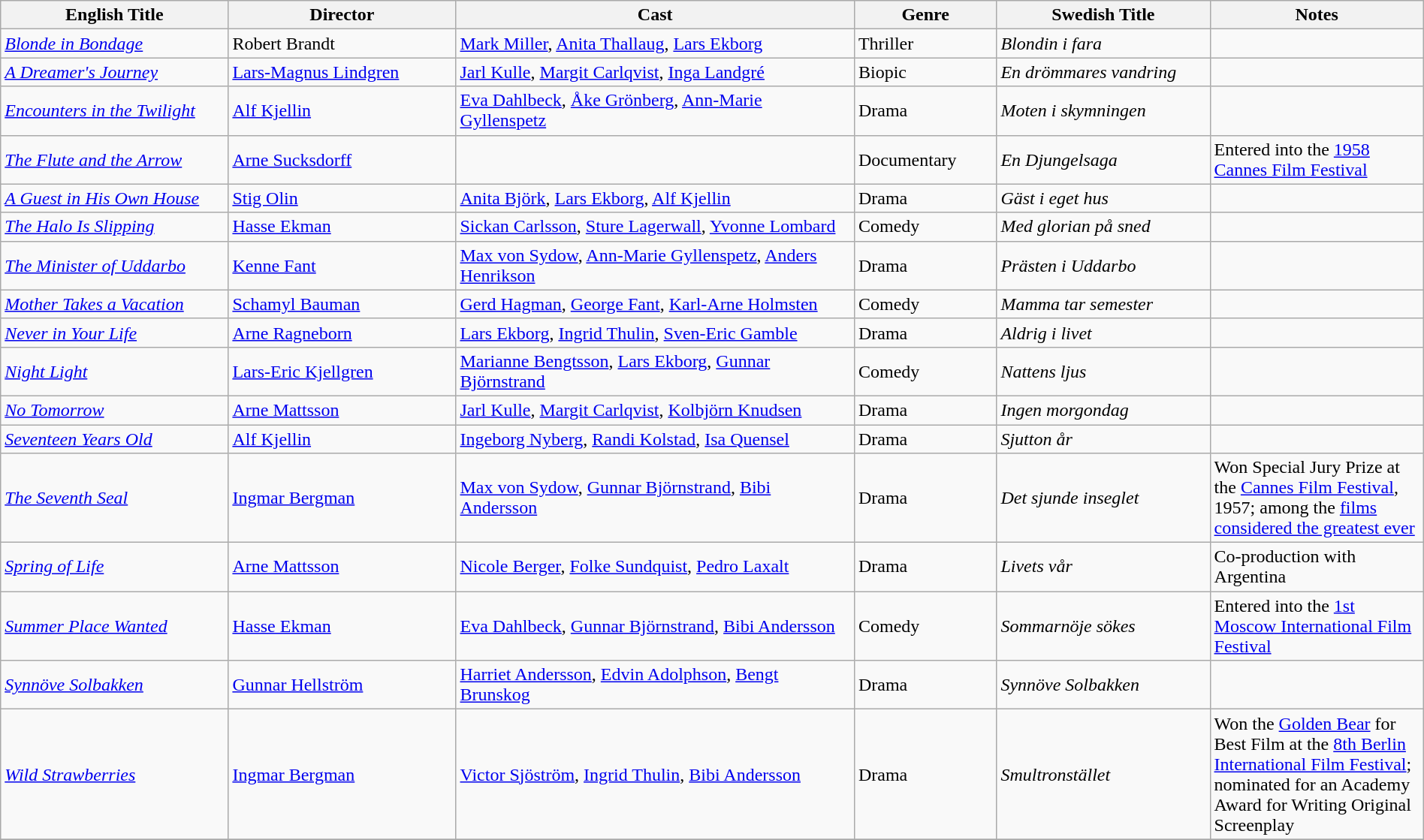<table class="wikitable" style="width:100%;">
<tr>
<th style="width:16%;">English Title</th>
<th style="width:16%;">Director</th>
<th style="width:28%;">Cast</th>
<th style="width:10%;">Genre</th>
<th style="width:15%;">Swedish Title</th>
<th style="width:15%;">Notes</th>
</tr>
<tr>
<td><em><a href='#'>Blonde in Bondage</a></em></td>
<td>Robert Brandt</td>
<td><a href='#'>Mark Miller</a>, <a href='#'>Anita Thallaug</a>, <a href='#'>Lars Ekborg</a></td>
<td>Thriller</td>
<td><em>Blondin i fara</em></td>
<td></td>
</tr>
<tr>
<td><em><a href='#'>A Dreamer's Journey</a></em></td>
<td><a href='#'>Lars-Magnus Lindgren</a></td>
<td><a href='#'>Jarl Kulle</a>, <a href='#'>Margit Carlqvist</a>, <a href='#'>Inga Landgré</a></td>
<td>Biopic</td>
<td><em>En drömmares vandring</em></td>
<td></td>
</tr>
<tr>
<td><em><a href='#'>Encounters in the Twilight</a></em></td>
<td><a href='#'>Alf Kjellin</a></td>
<td><a href='#'>Eva Dahlbeck</a>, <a href='#'>Åke Grönberg</a>, <a href='#'>Ann-Marie Gyllenspetz</a></td>
<td>Drama</td>
<td><em>Moten i skymningen</em></td>
<td></td>
</tr>
<tr>
<td><em><a href='#'>The Flute and the Arrow</a></em></td>
<td><a href='#'>Arne Sucksdorff</a></td>
<td></td>
<td>Documentary</td>
<td><em>En Djungelsaga</em></td>
<td>Entered into the <a href='#'>1958 Cannes Film Festival</a></td>
</tr>
<tr>
<td><em><a href='#'>A Guest in His Own House</a></em></td>
<td><a href='#'>Stig Olin</a></td>
<td><a href='#'>Anita Björk</a>, <a href='#'>Lars Ekborg</a>, <a href='#'>Alf Kjellin</a></td>
<td>Drama</td>
<td><em>Gäst i eget hus</em></td>
<td></td>
</tr>
<tr>
<td><em><a href='#'>The Halo Is Slipping</a></em></td>
<td><a href='#'>Hasse Ekman</a></td>
<td><a href='#'>Sickan Carlsson</a>, <a href='#'>Sture Lagerwall</a>, <a href='#'>Yvonne Lombard</a></td>
<td>Comedy</td>
<td><em>Med glorian på sned</em></td>
<td></td>
</tr>
<tr>
<td><em><a href='#'>The Minister of Uddarbo</a></em></td>
<td><a href='#'>Kenne Fant</a></td>
<td><a href='#'>Max von Sydow</a>, <a href='#'>Ann-Marie Gyllenspetz</a>, <a href='#'>Anders Henrikson</a></td>
<td>Drama</td>
<td><em>Prästen i Uddarbo</em></td>
<td></td>
</tr>
<tr>
<td><em><a href='#'>Mother Takes a Vacation</a></em></td>
<td><a href='#'>Schamyl Bauman</a></td>
<td><a href='#'>Gerd Hagman</a>, <a href='#'>George Fant</a>, <a href='#'>Karl-Arne Holmsten</a></td>
<td>Comedy</td>
<td><em>Mamma tar semester</em></td>
<td></td>
</tr>
<tr>
<td><em><a href='#'>Never in Your Life</a></em></td>
<td><a href='#'>Arne Ragneborn</a></td>
<td><a href='#'>Lars Ekborg</a>, <a href='#'>Ingrid Thulin</a>, <a href='#'>Sven-Eric Gamble</a></td>
<td>Drama</td>
<td><em>Aldrig i livet</em></td>
<td></td>
</tr>
<tr>
<td><em><a href='#'>Night Light</a></em></td>
<td><a href='#'>Lars-Eric Kjellgren</a></td>
<td><a href='#'>Marianne Bengtsson</a>, <a href='#'>Lars Ekborg</a>, <a href='#'>Gunnar Björnstrand</a></td>
<td>Comedy</td>
<td><em>Nattens ljus</em></td>
<td></td>
</tr>
<tr>
<td><em><a href='#'>No Tomorrow</a></em></td>
<td><a href='#'>Arne Mattsson</a></td>
<td><a href='#'>Jarl Kulle</a>, <a href='#'>Margit Carlqvist</a>, <a href='#'>Kolbjörn Knudsen</a></td>
<td>Drama</td>
<td><em>Ingen morgondag</em></td>
<td></td>
</tr>
<tr>
<td><em><a href='#'>Seventeen Years Old</a></em></td>
<td><a href='#'>Alf Kjellin</a></td>
<td><a href='#'>Ingeborg Nyberg</a>, <a href='#'>Randi Kolstad</a>, <a href='#'>Isa Quensel</a></td>
<td>Drama</td>
<td><em>Sjutton år</em></td>
<td></td>
</tr>
<tr>
<td><em><a href='#'>The Seventh Seal</a></em></td>
<td><a href='#'>Ingmar Bergman</a></td>
<td><a href='#'>Max von Sydow</a>, <a href='#'>Gunnar Björnstrand</a>, <a href='#'>Bibi Andersson</a></td>
<td>Drama</td>
<td><em>Det sjunde inseglet</em></td>
<td>Won Special Jury Prize at the <a href='#'>Cannes Film Festival</a>, 1957; among the <a href='#'>films considered the greatest ever</a></td>
</tr>
<tr>
<td><em><a href='#'>Spring of Life</a></em></td>
<td><a href='#'>Arne Mattsson</a></td>
<td><a href='#'>Nicole Berger</a>, <a href='#'>Folke Sundquist</a>, <a href='#'>Pedro Laxalt</a></td>
<td>Drama</td>
<td><em>Livets vår</em></td>
<td>Co-production with Argentina</td>
</tr>
<tr>
<td><em><a href='#'>Summer Place Wanted</a></em></td>
<td><a href='#'>Hasse Ekman</a></td>
<td><a href='#'>Eva Dahlbeck</a>, <a href='#'>Gunnar Björnstrand</a>, <a href='#'>Bibi Andersson</a></td>
<td>Comedy</td>
<td><em>Sommarnöje sökes</em></td>
<td>Entered into the <a href='#'>1st Moscow International Film Festival</a></td>
</tr>
<tr>
<td><em><a href='#'>Synnöve Solbakken</a></em></td>
<td><a href='#'>Gunnar Hellström</a></td>
<td><a href='#'>Harriet Andersson</a>, <a href='#'>Edvin Adolphson</a>, <a href='#'>Bengt Brunskog</a></td>
<td>Drama</td>
<td><em>Synnöve Solbakken</em></td>
<td></td>
</tr>
<tr>
<td><em><a href='#'>Wild Strawberries</a></em></td>
<td><a href='#'>Ingmar Bergman</a></td>
<td><a href='#'>Victor Sjöström</a>, <a href='#'>Ingrid Thulin</a>, <a href='#'>Bibi Andersson</a></td>
<td>Drama</td>
<td><em>Smultronstället</em></td>
<td>Won the <a href='#'>Golden Bear</a> for Best Film at the <a href='#'>8th Berlin International Film Festival</a>; nominated for an Academy Award for Writing Original Screenplay</td>
</tr>
<tr>
</tr>
</table>
